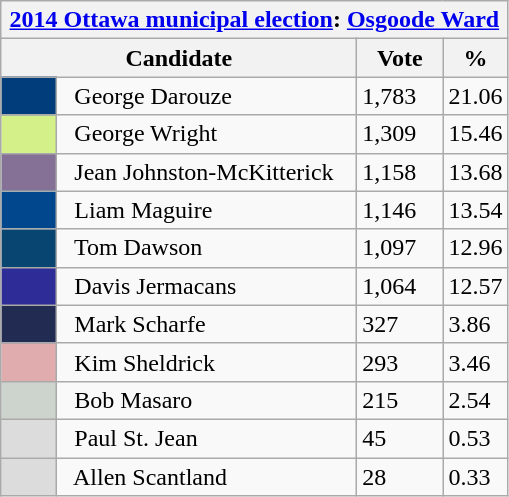<table class="wikitable">
<tr>
<th colspan="4"><a href='#'>2014 Ottawa municipal election</a>: <a href='#'>Osgoode Ward</a></th>
</tr>
<tr>
<th bgcolor="#DDDDFF" width="230px" colspan="2">Candidate</th>
<th bgcolor="#DDDDFF" width="50px">Vote</th>
<th bgcolor="#DDDDFF" width="30px">%</th>
</tr>
<tr>
<td bgcolor=#003D7A width="30px"> </td>
<td>  George Darouze</td>
<td>1,783</td>
<td>21.06</td>
</tr>
<tr>
<td bgcolor=#D4F189 width="30px"> </td>
<td>  George Wright</td>
<td>1,309</td>
<td>15.46</td>
</tr>
<tr>
<td bgcolor=#867196 width="30px"> </td>
<td>  Jean Johnston-McKitterick</td>
<td>1,158</td>
<td>13.68</td>
</tr>
<tr>
<td bgcolor=#01478D width="30px"> </td>
<td>  Liam Maguire</td>
<td>1,146</td>
<td>13.54</td>
</tr>
<tr>
<td bgcolor=#084671 width="30px"> </td>
<td>  Tom Dawson</td>
<td>1,097</td>
<td>12.96</td>
</tr>
<tr>
<td bgcolor=#2E2D97 width="30px"> </td>
<td>  Davis Jermacans</td>
<td>1,064</td>
<td>12.57</td>
</tr>
<tr>
<td bgcolor=#222B52 width="30px"> </td>
<td>  Mark Scharfe</td>
<td>327</td>
<td>3.86</td>
</tr>
<tr>
<td bgcolor=#E1ACAD width="30px"> </td>
<td>  Kim Sheldrick</td>
<td>293</td>
<td>3.46</td>
</tr>
<tr>
<td bgcolor=#CDD3CD width="30px"> </td>
<td>  Bob Masaro</td>
<td>215</td>
<td>2.54</td>
</tr>
<tr>
<td bgcolor=#DCDCDC width="30px"> </td>
<td>  Paul St. Jean</td>
<td>45</td>
<td>0.53</td>
</tr>
<tr>
<td bgcolor=#DCDCDC width="30px"> </td>
<td>  Allen Scantland</td>
<td>28</td>
<td>0.33</td>
</tr>
</table>
